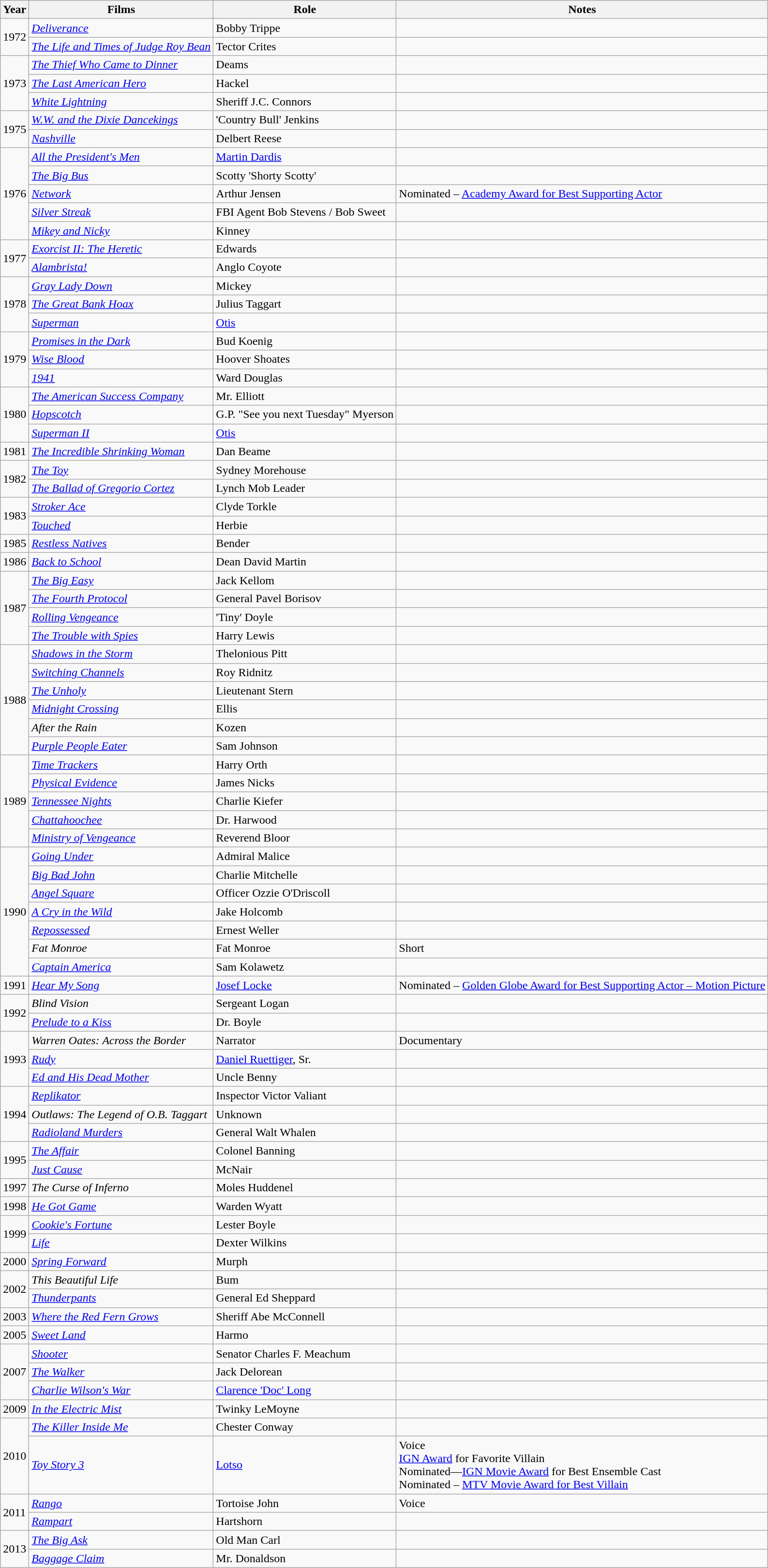<table class="wikitable sortable">
<tr>
<th>Year</th>
<th>Films</th>
<th>Role</th>
<th>Notes</th>
</tr>
<tr>
<td rowspan="2">1972</td>
<td><em><a href='#'>Deliverance</a></em></td>
<td>Bobby Trippe</td>
<td></td>
</tr>
<tr>
<td><em><a href='#'>The Life and Times of Judge Roy Bean</a></em></td>
<td>Tector Crites</td>
<td></td>
</tr>
<tr>
<td rowspan="3">1973</td>
<td><em><a href='#'>The Thief Who Came to Dinner</a></em></td>
<td>Deams</td>
<td></td>
</tr>
<tr>
<td><em><a href='#'>The Last American Hero</a></em></td>
<td>Hackel</td>
<td></td>
</tr>
<tr>
<td><em><a href='#'>White Lightning</a></em></td>
<td>Sheriff J.C. Connors</td>
<td></td>
</tr>
<tr>
<td rowspan="2">1975</td>
<td><em><a href='#'>W.W. and the Dixie Dancekings</a></em></td>
<td>'Country Bull' Jenkins</td>
<td></td>
</tr>
<tr>
<td><em><a href='#'>Nashville</a></em></td>
<td>Delbert Reese</td>
<td></td>
</tr>
<tr>
<td rowspan="5">1976</td>
<td><em><a href='#'>All the President's Men</a></em></td>
<td><a href='#'>Martin Dardis</a></td>
<td></td>
</tr>
<tr>
<td><em><a href='#'>The Big Bus</a></em></td>
<td>Scotty 'Shorty Scotty'</td>
<td></td>
</tr>
<tr>
<td><em><a href='#'>Network</a></em></td>
<td>Arthur Jensen</td>
<td>Nominated – <a href='#'>Academy Award for Best Supporting Actor</a></td>
</tr>
<tr>
<td><em><a href='#'>Silver Streak</a></em></td>
<td>FBI Agent Bob Stevens / Bob Sweet</td>
<td></td>
</tr>
<tr>
<td><em><a href='#'>Mikey and Nicky</a></em></td>
<td>Kinney</td>
<td></td>
</tr>
<tr>
<td rowspan="2">1977</td>
<td><em><a href='#'>Exorcist II: The Heretic</a></em></td>
<td>Edwards</td>
<td></td>
</tr>
<tr>
<td><em><a href='#'>Alambrista!</a></em></td>
<td>Anglo Coyote</td>
<td></td>
</tr>
<tr>
<td rowspan="3">1978</td>
<td><em><a href='#'>Gray Lady Down</a></em></td>
<td>Mickey</td>
<td></td>
</tr>
<tr>
<td><em><a href='#'>The Great Bank Hoax</a></em></td>
<td>Julius Taggart</td>
<td></td>
</tr>
<tr>
<td><em><a href='#'>Superman</a></em></td>
<td><a href='#'>Otis</a></td>
<td></td>
</tr>
<tr>
<td rowspan="3">1979</td>
<td><em><a href='#'>Promises in the Dark</a></em></td>
<td>Bud Koenig</td>
<td></td>
</tr>
<tr>
<td><em><a href='#'>Wise Blood</a></em></td>
<td>Hoover Shoates</td>
<td></td>
</tr>
<tr>
<td><em><a href='#'>1941</a></em></td>
<td>Ward Douglas</td>
<td></td>
</tr>
<tr>
<td rowspan="3">1980</td>
<td><em><a href='#'>The American Success Company</a></em></td>
<td>Mr. Elliott</td>
<td></td>
</tr>
<tr>
<td><em><a href='#'>Hopscotch</a></em></td>
<td>G.P. "See you next Tuesday" Myerson</td>
<td></td>
</tr>
<tr>
<td><em><a href='#'>Superman II</a></em></td>
<td><a href='#'>Otis</a></td>
<td></td>
</tr>
<tr>
<td>1981</td>
<td><em><a href='#'>The Incredible Shrinking Woman</a></em></td>
<td>Dan Beame</td>
<td></td>
</tr>
<tr>
<td rowspan="2">1982</td>
<td><em><a href='#'>The Toy</a></em></td>
<td>Sydney Morehouse</td>
<td></td>
</tr>
<tr>
<td><em><a href='#'>The Ballad of Gregorio Cortez</a></em></td>
<td>Lynch Mob Leader</td>
<td></td>
</tr>
<tr>
<td rowspan="2">1983</td>
<td><em><a href='#'>Stroker Ace</a></em></td>
<td>Clyde Torkle</td>
<td></td>
</tr>
<tr>
<td><em><a href='#'>Touched</a></em></td>
<td>Herbie</td>
<td></td>
</tr>
<tr>
<td>1985</td>
<td><em><a href='#'>Restless Natives</a></em></td>
<td>Bender</td>
<td></td>
</tr>
<tr>
<td>1986</td>
<td><em><a href='#'>Back to School</a></em></td>
<td>Dean David Martin</td>
<td></td>
</tr>
<tr>
<td rowspan="4">1987</td>
<td><em><a href='#'>The Big Easy</a></em></td>
<td>Jack Kellom</td>
<td></td>
</tr>
<tr>
<td><em><a href='#'>The Fourth Protocol</a></em></td>
<td>General Pavel Borisov</td>
<td></td>
</tr>
<tr>
<td><em><a href='#'>Rolling Vengeance</a></em></td>
<td>'Tiny' Doyle</td>
<td></td>
</tr>
<tr>
<td><em><a href='#'>The Trouble with Spies</a></em></td>
<td>Harry Lewis</td>
<td></td>
</tr>
<tr>
<td rowspan="6">1988</td>
<td><em><a href='#'>Shadows in the Storm</a></em></td>
<td>Thelonious Pitt</td>
<td></td>
</tr>
<tr>
<td><em><a href='#'>Switching Channels</a></em></td>
<td>Roy Ridnitz</td>
<td></td>
</tr>
<tr>
<td><em><a href='#'>The Unholy</a></em></td>
<td>Lieutenant Stern</td>
<td></td>
</tr>
<tr>
<td><em><a href='#'>Midnight Crossing</a></em></td>
<td>Ellis</td>
<td></td>
</tr>
<tr>
<td><em>After the Rain</em></td>
<td>Kozen</td>
<td></td>
</tr>
<tr>
<td><em><a href='#'>Purple People Eater</a></em></td>
<td>Sam Johnson</td>
<td></td>
</tr>
<tr>
<td rowspan="5">1989</td>
<td><em><a href='#'>Time Trackers</a></em></td>
<td>Harry Orth</td>
<td></td>
</tr>
<tr>
<td><em><a href='#'>Physical Evidence</a></em></td>
<td>James Nicks</td>
<td></td>
</tr>
<tr>
<td><em><a href='#'>Tennessee Nights</a></em></td>
<td>Charlie Kiefer</td>
<td></td>
</tr>
<tr>
<td><em><a href='#'>Chattahoochee</a></em></td>
<td>Dr. Harwood</td>
<td></td>
</tr>
<tr>
<td><em><a href='#'>Ministry of Vengeance</a></em></td>
<td>Reverend Bloor</td>
<td></td>
</tr>
<tr>
<td rowspan="7">1990</td>
<td><em><a href='#'>Going Under</a></em></td>
<td>Admiral Malice</td>
<td></td>
</tr>
<tr>
<td><em><a href='#'>Big Bad John</a></em></td>
<td>Charlie Mitchelle</td>
<td></td>
</tr>
<tr>
<td><em><a href='#'>Angel Square</a></em></td>
<td>Officer Ozzie O'Driscoll</td>
<td></td>
</tr>
<tr>
<td><em><a href='#'>A Cry in the Wild</a></em></td>
<td>Jake Holcomb</td>
<td></td>
</tr>
<tr>
<td><em><a href='#'>Repossessed</a></em></td>
<td>Ernest Weller</td>
<td></td>
</tr>
<tr>
<td><em>Fat Monroe</em></td>
<td>Fat Monroe</td>
<td>Short</td>
</tr>
<tr>
<td><em><a href='#'>Captain America</a></em></td>
<td>Sam Kolawetz</td>
<td></td>
</tr>
<tr>
<td>1991</td>
<td><em><a href='#'>Hear My Song</a></em></td>
<td><a href='#'>Josef Locke</a></td>
<td>Nominated – <a href='#'>Golden Globe Award for Best Supporting Actor &ndash; Motion Picture</a></td>
</tr>
<tr>
<td rowspan="2">1992</td>
<td><em>Blind Vision</em></td>
<td>Sergeant Logan</td>
<td></td>
</tr>
<tr>
<td><em><a href='#'>Prelude to a Kiss</a></em></td>
<td>Dr. Boyle</td>
<td></td>
</tr>
<tr>
<td rowspan="3">1993</td>
<td><em>Warren Oates: Across the Border</em></td>
<td>Narrator</td>
<td>Documentary</td>
</tr>
<tr>
<td><em><a href='#'>Rudy</a></em></td>
<td><a href='#'>Daniel Ruettiger</a>, Sr.</td>
<td></td>
</tr>
<tr>
<td><em><a href='#'>Ed and His Dead Mother</a></em></td>
<td>Uncle Benny</td>
<td></td>
</tr>
<tr>
<td rowspan="3">1994</td>
<td><em><a href='#'>Replikator</a></em></td>
<td>Inspector Victor Valiant</td>
<td></td>
</tr>
<tr>
<td><em>Outlaws: The Legend of O.B. Taggart</em></td>
<td>Unknown</td>
<td></td>
</tr>
<tr>
<td><em><a href='#'>Radioland Murders</a></em></td>
<td>General Walt Whalen</td>
<td></td>
</tr>
<tr>
<td rowspan="2">1995</td>
<td><em><a href='#'>The Affair</a></em></td>
<td>Colonel Banning</td>
<td></td>
</tr>
<tr>
<td><em><a href='#'>Just Cause</a></em></td>
<td>McNair</td>
<td></td>
</tr>
<tr>
<td>1997</td>
<td><em>The Curse of Inferno</em></td>
<td>Moles Huddenel</td>
<td></td>
</tr>
<tr>
<td>1998</td>
<td><em><a href='#'>He Got Game</a></em></td>
<td>Warden Wyatt</td>
<td></td>
</tr>
<tr>
<td rowspan="2">1999</td>
<td><em><a href='#'>Cookie's Fortune</a></em></td>
<td>Lester Boyle</td>
<td></td>
</tr>
<tr>
<td><em><a href='#'>Life</a></em></td>
<td>Dexter Wilkins</td>
<td></td>
</tr>
<tr>
<td>2000</td>
<td><em><a href='#'>Spring Forward</a></em></td>
<td>Murph</td>
<td></td>
</tr>
<tr>
<td rowspan="2">2002</td>
<td><em>This Beautiful Life</em></td>
<td>Bum</td>
<td></td>
</tr>
<tr>
<td><em><a href='#'>Thunderpants</a></em></td>
<td>General Ed Sheppard</td>
<td></td>
</tr>
<tr>
<td>2003</td>
<td><em><a href='#'>Where the Red Fern Grows</a></em></td>
<td>Sheriff Abe McConnell</td>
<td></td>
</tr>
<tr>
<td>2005</td>
<td><em><a href='#'>Sweet Land</a></em></td>
<td>Harmo</td>
<td></td>
</tr>
<tr>
<td rowspan="3">2007</td>
<td><em><a href='#'>Shooter</a></em></td>
<td>Senator Charles F. Meachum</td>
<td></td>
</tr>
<tr>
<td><em><a href='#'>The Walker</a></em></td>
<td>Jack Delorean</td>
<td></td>
</tr>
<tr>
<td><em><a href='#'>Charlie Wilson's War</a></em></td>
<td><a href='#'>Clarence 'Doc' Long</a></td>
<td></td>
</tr>
<tr>
<td>2009</td>
<td><em><a href='#'>In the Electric Mist</a></em></td>
<td>Twinky LeMoyne</td>
<td></td>
</tr>
<tr>
<td rowspan="2">2010</td>
<td><em><a href='#'>The Killer Inside Me</a></em></td>
<td>Chester Conway</td>
<td></td>
</tr>
<tr>
<td><em><a href='#'>Toy Story 3</a></em></td>
<td><a href='#'>Lotso</a></td>
<td>Voice<br><a href='#'>IGN Award</a> for Favorite Villain<br>Nominated—<a href='#'>IGN Movie Award</a> for Best Ensemble Cast<br>Nominated – <a href='#'>MTV Movie Award for Best Villain</a></td>
</tr>
<tr>
<td rowspan="2">2011</td>
<td><em><a href='#'>Rango</a></em></td>
<td>Tortoise John</td>
<td>Voice</td>
</tr>
<tr>
<td><em><a href='#'>Rampart</a></em></td>
<td>Hartshorn</td>
<td></td>
</tr>
<tr>
<td rowspan="2">2013</td>
<td><em><a href='#'>The Big Ask</a></em></td>
<td>Old Man Carl</td>
<td></td>
</tr>
<tr>
<td><em><a href='#'>Baggage Claim</a></em></td>
<td>Mr. Donaldson</td>
<td></td>
</tr>
</table>
